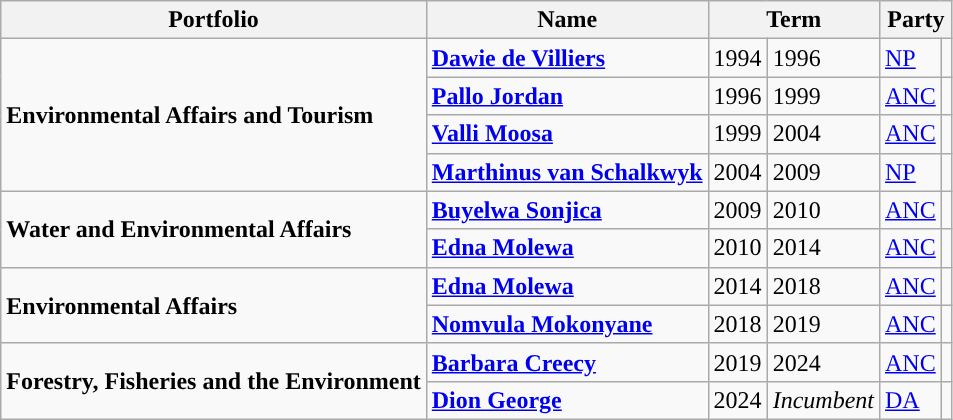<table class="wikitable">
<tr>
<th>Portfolio</th>
<th>Name</th>
<th colspan="2">Term</th>
<th colspan="2">Party</th>
</tr>
<tr>
<td rowspan="4"><strong>Environmental Affairs and Tourism</strong></td>
<td><strong><a href='#'>Dawie de Villiers</a></strong></td>
<td>1994</td>
<td>1996</td>
<td><a href='#'>NP</a></td>
<td style="background-color: "></td>
</tr>
<tr>
<td><strong><a href='#'>Pallo Jordan</a></strong></td>
<td>1996</td>
<td>1999</td>
<td><a href='#'>ANC</a></td>
<td style="background-color: "></td>
</tr>
<tr>
<td><strong><a href='#'>Valli Moosa</a></strong></td>
<td>1999</td>
<td>2004</td>
<td><a href='#'>ANC</a></td>
<td style="background-color: "></td>
</tr>
<tr>
<td><strong><a href='#'>Marthinus van Schalkwyk</a></strong></td>
<td>2004</td>
<td>2009</td>
<td><a href='#'>NP</a></td>
<td style="background-color: "></td>
</tr>
<tr>
<td rowspan="2"><strong>Water and Environmental Affairs</strong></td>
<td><strong><a href='#'>Buyelwa Sonjica</a></strong></td>
<td>2009</td>
<td>2010</td>
<td><a href='#'>ANC</a></td>
<td style="background-color: "></td>
</tr>
<tr>
<td><strong><a href='#'>Edna Molewa</a></strong></td>
<td>2010</td>
<td>2014</td>
<td><a href='#'>ANC</a></td>
<td style="background-color: "></td>
</tr>
<tr>
<td rowspan="2"><strong>Environmental Affairs</strong></td>
<td><strong><a href='#'>Edna Molewa</a></strong></td>
<td>2014</td>
<td>2018</td>
<td><a href='#'>ANC</a></td>
<td style="background-color: "></td>
</tr>
<tr>
<td><strong><a href='#'>Nomvula Mokonyane</a></strong></td>
<td>2018</td>
<td>2019</td>
<td><a href='#'>ANC</a></td>
<td style="background-color: "></td>
</tr>
<tr>
<td rowspan="2"><strong>Forestry, Fisheries and the Environment</strong></td>
<td><strong><a href='#'>Barbara Creecy</a></strong></td>
<td>2019</td>
<td>2024</td>
<td><a href='#'>ANC</a></td>
<td style="background-color: "></td>
</tr>
<tr>
<td><strong><a href='#'>Dion George</a></strong></td>
<td>2024</td>
<td><em>Incumbent</em></td>
<td><a href='#'>DA</a></td>
<td style="background-color: "></td>
</tr>
</table>
